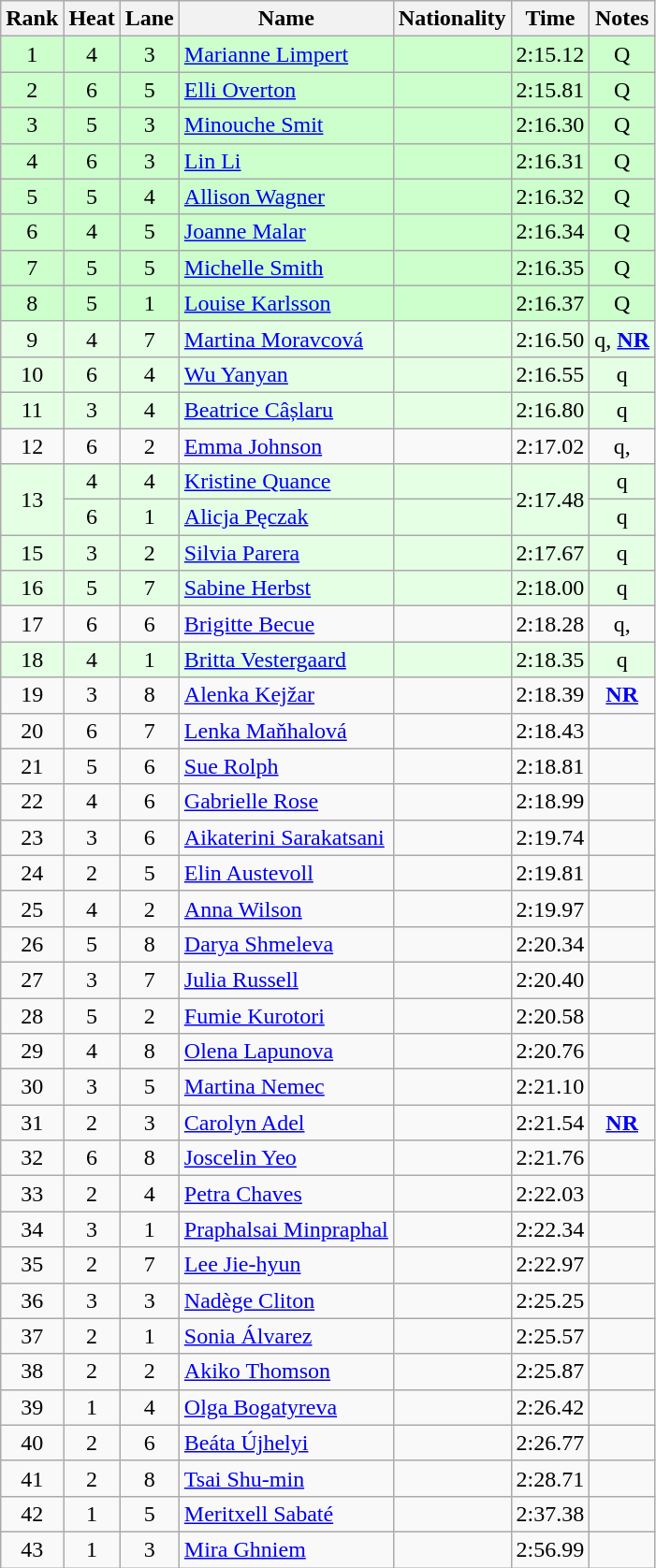<table class="wikitable sortable" style="text-align:center">
<tr>
<th>Rank</th>
<th>Heat</th>
<th>Lane</th>
<th>Name</th>
<th>Nationality</th>
<th>Time</th>
<th>Notes</th>
</tr>
<tr bgcolor=#cfc>
<td>1</td>
<td>4</td>
<td>3</td>
<td align=left><a href='#'>Marianne Limpert</a></td>
<td align=left></td>
<td>2:15.12</td>
<td>Q</td>
</tr>
<tr bgcolor=#cfc>
<td>2</td>
<td>6</td>
<td>5</td>
<td align=left><a href='#'>Elli Overton</a></td>
<td align=left></td>
<td>2:15.81</td>
<td>Q</td>
</tr>
<tr bgcolor=#cfc>
<td>3</td>
<td>5</td>
<td>3</td>
<td align=left><a href='#'>Minouche Smit</a></td>
<td align=left></td>
<td>2:16.30</td>
<td>Q</td>
</tr>
<tr bgcolor=#cfc>
<td>4</td>
<td>6</td>
<td>3</td>
<td align=left><a href='#'>Lin Li</a></td>
<td align=left></td>
<td>2:16.31</td>
<td>Q</td>
</tr>
<tr bgcolor=#cfc>
<td>5</td>
<td>5</td>
<td>4</td>
<td align=left><a href='#'>Allison Wagner</a></td>
<td align=left></td>
<td>2:16.32</td>
<td>Q</td>
</tr>
<tr bgcolor=#cfc>
<td>6</td>
<td>4</td>
<td>5</td>
<td align=left><a href='#'>Joanne Malar</a></td>
<td align=left></td>
<td>2:16.34</td>
<td>Q</td>
</tr>
<tr bgcolor=#cfc>
<td>7</td>
<td>5</td>
<td>5</td>
<td align=left><a href='#'>Michelle Smith</a></td>
<td align=left></td>
<td>2:16.35</td>
<td>Q</td>
</tr>
<tr bgcolor=#cfc>
<td>8</td>
<td>5</td>
<td>1</td>
<td align=left><a href='#'>Louise Karlsson</a></td>
<td align=left></td>
<td>2:16.37</td>
<td>Q</td>
</tr>
<tr bgcolor=e5ffe5>
<td>9</td>
<td>4</td>
<td>7</td>
<td align=left><a href='#'>Martina Moravcová</a></td>
<td align=left></td>
<td>2:16.50</td>
<td>q, <strong><a href='#'>NR</a></strong></td>
</tr>
<tr bgcolor=e5ffe5>
<td>10</td>
<td>6</td>
<td>4</td>
<td align=left><a href='#'>Wu Yanyan</a></td>
<td align=left></td>
<td>2:16.55</td>
<td>q</td>
</tr>
<tr bgcolor=e5ffe5>
<td>11</td>
<td>3</td>
<td>4</td>
<td align=left><a href='#'>Beatrice Câșlaru</a></td>
<td align=left></td>
<td>2:16.80</td>
<td>q</td>
</tr>
<tr>
<td>12</td>
<td>6</td>
<td>2</td>
<td align=left><a href='#'>Emma Johnson</a></td>
<td align=left></td>
<td>2:17.02</td>
<td>q, </td>
</tr>
<tr bgcolor=e5ffe5>
<td rowspan=2>13</td>
<td>4</td>
<td>4</td>
<td align=left><a href='#'>Kristine Quance</a></td>
<td align=left></td>
<td rowspan=2>2:17.48</td>
<td>q</td>
</tr>
<tr bgcolor=e5ffe5>
<td>6</td>
<td>1</td>
<td align=left><a href='#'>Alicja Pęczak</a></td>
<td align=left></td>
<td>q</td>
</tr>
<tr bgcolor=e5ffe5>
<td>15</td>
<td>3</td>
<td>2</td>
<td align=left><a href='#'>Silvia Parera</a></td>
<td align=left></td>
<td>2:17.67</td>
<td>q</td>
</tr>
<tr bgcolor=e5ffe5>
<td>16</td>
<td>5</td>
<td>7</td>
<td align=left><a href='#'>Sabine Herbst</a></td>
<td align=left></td>
<td>2:18.00</td>
<td>q</td>
</tr>
<tr>
<td>17</td>
<td>6</td>
<td>6</td>
<td align=left><a href='#'>Brigitte Becue</a></td>
<td align=left></td>
<td>2:18.28</td>
<td>q, </td>
</tr>
<tr bgcolor=e5ffe5>
<td>18</td>
<td>4</td>
<td>1</td>
<td align=left><a href='#'>Britta Vestergaard</a></td>
<td align=left></td>
<td>2:18.35</td>
<td>q</td>
</tr>
<tr>
<td>19</td>
<td>3</td>
<td>8</td>
<td align=left><a href='#'>Alenka Kejžar</a></td>
<td align=left></td>
<td>2:18.39</td>
<td><strong><a href='#'>NR</a></strong></td>
</tr>
<tr>
<td>20</td>
<td>6</td>
<td>7</td>
<td align=left><a href='#'>Lenka Maňhalová</a></td>
<td align=left></td>
<td>2:18.43</td>
<td></td>
</tr>
<tr>
<td>21</td>
<td>5</td>
<td>6</td>
<td align=left><a href='#'>Sue Rolph</a></td>
<td align=left></td>
<td>2:18.81</td>
<td></td>
</tr>
<tr>
<td>22</td>
<td>4</td>
<td>6</td>
<td align=left><a href='#'>Gabrielle Rose</a></td>
<td align=left></td>
<td>2:18.99</td>
<td></td>
</tr>
<tr>
<td>23</td>
<td>3</td>
<td>6</td>
<td align=left><a href='#'>Aikaterini Sarakatsani</a></td>
<td align=left></td>
<td>2:19.74</td>
<td></td>
</tr>
<tr>
<td>24</td>
<td>2</td>
<td>5</td>
<td align=left><a href='#'>Elin Austevoll</a></td>
<td align=left></td>
<td>2:19.81</td>
<td></td>
</tr>
<tr>
<td>25</td>
<td>4</td>
<td>2</td>
<td align=left><a href='#'>Anna Wilson</a></td>
<td align=left></td>
<td>2:19.97</td>
<td></td>
</tr>
<tr>
<td>26</td>
<td>5</td>
<td>8</td>
<td align=left><a href='#'>Darya Shmeleva</a></td>
<td align=left></td>
<td>2:20.34</td>
<td></td>
</tr>
<tr>
<td>27</td>
<td>3</td>
<td>7</td>
<td align=left><a href='#'>Julia Russell</a></td>
<td align=left></td>
<td>2:20.40</td>
<td></td>
</tr>
<tr>
<td>28</td>
<td>5</td>
<td>2</td>
<td align=left><a href='#'>Fumie Kurotori</a></td>
<td align=left></td>
<td>2:20.58</td>
<td></td>
</tr>
<tr>
<td>29</td>
<td>4</td>
<td>8</td>
<td align=left><a href='#'>Olena Lapunova</a></td>
<td align=left></td>
<td>2:20.76</td>
<td></td>
</tr>
<tr>
<td>30</td>
<td>3</td>
<td>5</td>
<td align=left><a href='#'>Martina Nemec</a></td>
<td align=left></td>
<td>2:21.10</td>
<td></td>
</tr>
<tr>
<td>31</td>
<td>2</td>
<td>3</td>
<td align=left><a href='#'>Carolyn Adel</a></td>
<td align=left></td>
<td>2:21.54</td>
<td><strong><a href='#'>NR</a></strong></td>
</tr>
<tr>
<td>32</td>
<td>6</td>
<td>8</td>
<td align=left><a href='#'>Joscelin Yeo</a></td>
<td align=left></td>
<td>2:21.76</td>
<td></td>
</tr>
<tr>
<td>33</td>
<td>2</td>
<td>4</td>
<td align=left><a href='#'>Petra Chaves</a></td>
<td align=left></td>
<td>2:22.03</td>
<td></td>
</tr>
<tr>
<td>34</td>
<td>3</td>
<td>1</td>
<td align=left><a href='#'>Praphalsai Minpraphal</a></td>
<td align=left></td>
<td>2:22.34</td>
<td></td>
</tr>
<tr>
<td>35</td>
<td>2</td>
<td>7</td>
<td align=left><a href='#'>Lee Jie-hyun</a></td>
<td align=left></td>
<td>2:22.97</td>
<td></td>
</tr>
<tr>
<td>36</td>
<td>3</td>
<td>3</td>
<td align=left><a href='#'>Nadège Cliton</a></td>
<td align=left></td>
<td>2:25.25</td>
<td></td>
</tr>
<tr>
<td>37</td>
<td>2</td>
<td>1</td>
<td align=left><a href='#'>Sonia Álvarez</a></td>
<td align=left></td>
<td>2:25.57</td>
<td></td>
</tr>
<tr>
<td>38</td>
<td>2</td>
<td>2</td>
<td align=left><a href='#'>Akiko Thomson</a></td>
<td align=left></td>
<td>2:25.87</td>
<td></td>
</tr>
<tr>
<td>39</td>
<td>1</td>
<td>4</td>
<td align=left><a href='#'>Olga Bogatyreva</a></td>
<td align=left></td>
<td>2:26.42</td>
<td></td>
</tr>
<tr>
<td>40</td>
<td>2</td>
<td>6</td>
<td align=left><a href='#'>Beáta Újhelyi</a></td>
<td align=left></td>
<td>2:26.77</td>
<td></td>
</tr>
<tr>
<td>41</td>
<td>2</td>
<td>8</td>
<td align=left><a href='#'>Tsai Shu-min</a></td>
<td align=left></td>
<td>2:28.71</td>
<td></td>
</tr>
<tr>
<td>42</td>
<td>1</td>
<td>5</td>
<td align=left><a href='#'>Meritxell Sabaté</a></td>
<td align=left></td>
<td>2:37.38</td>
<td></td>
</tr>
<tr>
<td>43</td>
<td>1</td>
<td>3</td>
<td align=left><a href='#'>Mira Ghniem</a></td>
<td align=left></td>
<td>2:56.99</td>
<td></td>
</tr>
</table>
